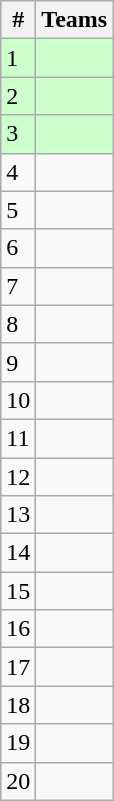<table class="wikitable">
<tr>
<th>#</th>
<th>Teams</th>
</tr>
<tr bgcolor=ccffcc>
<td>1</td>
<td></td>
</tr>
<tr bgcolor=ccffcc>
<td>2</td>
<td></td>
</tr>
<tr bgcolor=ccffcc>
<td>3</td>
<td></td>
</tr>
<tr>
<td>4</td>
<td></td>
</tr>
<tr>
<td>5</td>
<td></td>
</tr>
<tr>
<td>6</td>
<td></td>
</tr>
<tr>
<td>7</td>
<td></td>
</tr>
<tr>
<td>8</td>
<td></td>
</tr>
<tr>
<td>9</td>
<td></td>
</tr>
<tr>
<td>10</td>
<td></td>
</tr>
<tr>
<td>11</td>
<td></td>
</tr>
<tr>
<td>12</td>
<td></td>
</tr>
<tr>
<td>13</td>
<td></td>
</tr>
<tr>
<td>14</td>
<td></td>
</tr>
<tr>
<td>15</td>
<td></td>
</tr>
<tr>
<td>16</td>
<td></td>
</tr>
<tr>
<td>17</td>
<td></td>
</tr>
<tr>
<td>18</td>
<td></td>
</tr>
<tr>
<td>19</td>
<td></td>
</tr>
<tr>
<td>20</td>
<td></td>
</tr>
</table>
